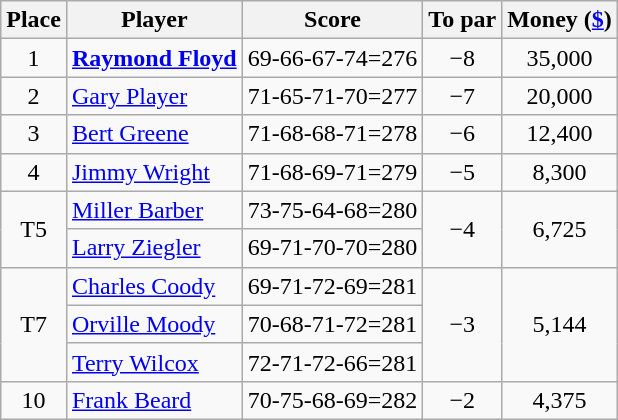<table class=wikitable>
<tr>
<th>Place</th>
<th>Player</th>
<th>Score</th>
<th>To par</th>
<th>Money (<a href='#'>$</a>)</th>
</tr>
<tr>
<td align=center>1</td>
<td> <strong><a href='#'>Raymond Floyd</a></strong></td>
<td>69-66-67-74=276</td>
<td align=center>−8</td>
<td align=center>35,000</td>
</tr>
<tr>
<td align=center>2</td>
<td> <a href='#'>Gary Player</a></td>
<td>71-65-71-70=277</td>
<td align=center>−7</td>
<td align=center>20,000</td>
</tr>
<tr>
<td align=center>3</td>
<td> <a href='#'>Bert Greene</a></td>
<td>71-68-68-71=278</td>
<td align=center>−6</td>
<td align=center>12,400</td>
</tr>
<tr>
<td align=center>4</td>
<td> <a href='#'>Jimmy Wright</a></td>
<td>71-68-69-71=279</td>
<td align=center>−5</td>
<td align=center>8,300</td>
</tr>
<tr>
<td rowspan=2 align=center>T5</td>
<td> <a href='#'>Miller Barber</a></td>
<td>73-75-64-68=280</td>
<td rowspan=2 align=center>−4</td>
<td rowspan=2 align=center>6,725</td>
</tr>
<tr>
<td> <a href='#'>Larry Ziegler</a></td>
<td>69-71-70-70=280</td>
</tr>
<tr>
<td rowspan=3 align=center>T7</td>
<td> <a href='#'>Charles Coody</a></td>
<td>69-71-72-69=281</td>
<td rowspan=3 align=center>−3</td>
<td rowspan=3 align=center>5,144</td>
</tr>
<tr>
<td> <a href='#'>Orville Moody</a></td>
<td>70-68-71-72=281</td>
</tr>
<tr>
<td> <a href='#'>Terry Wilcox</a></td>
<td>72-71-72-66=281</td>
</tr>
<tr>
<td align=center>10</td>
<td> <a href='#'>Frank Beard</a></td>
<td>70-75-68-69=282</td>
<td align=center>−2</td>
<td align=center>4,375</td>
</tr>
</table>
